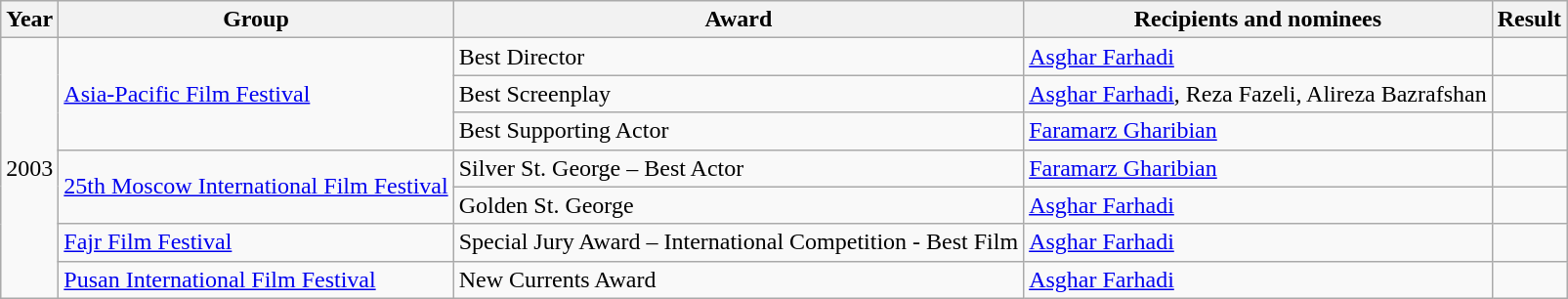<table class="wikitable" style="font-size:100%;">
<tr>
<th>Year</th>
<th>Group</th>
<th>Award</th>
<th>Recipients and nominees</th>
<th>Result</th>
</tr>
<tr>
<td rowspan="7">2003</td>
<td rowspan="3"><a href='#'>Asia-Pacific Film Festival</a></td>
<td>Best Director</td>
<td><a href='#'>Asghar Farhadi</a></td>
<td></td>
</tr>
<tr>
<td>Best Screenplay</td>
<td><a href='#'>Asghar Farhadi</a>, Reza Fazeli, Alireza Bazrafshan</td>
<td></td>
</tr>
<tr>
<td>Best Supporting Actor</td>
<td><a href='#'>Faramarz Gharibian</a></td>
<td></td>
</tr>
<tr>
<td rowspan="2"><a href='#'>25th Moscow International Film Festival</a></td>
<td>Silver St. George – Best Actor</td>
<td><a href='#'>Faramarz Gharibian</a></td>
<td></td>
</tr>
<tr>
<td>Golden St. George</td>
<td><a href='#'>Asghar Farhadi</a></td>
<td></td>
</tr>
<tr>
<td><a href='#'>Fajr Film Festival</a></td>
<td>Special Jury Award – International Competition - Best Film</td>
<td><a href='#'>Asghar Farhadi</a></td>
<td></td>
</tr>
<tr>
<td><a href='#'>Pusan International Film Festival</a></td>
<td>New Currents Award</td>
<td><a href='#'>Asghar Farhadi</a></td>
<td></td>
</tr>
</table>
